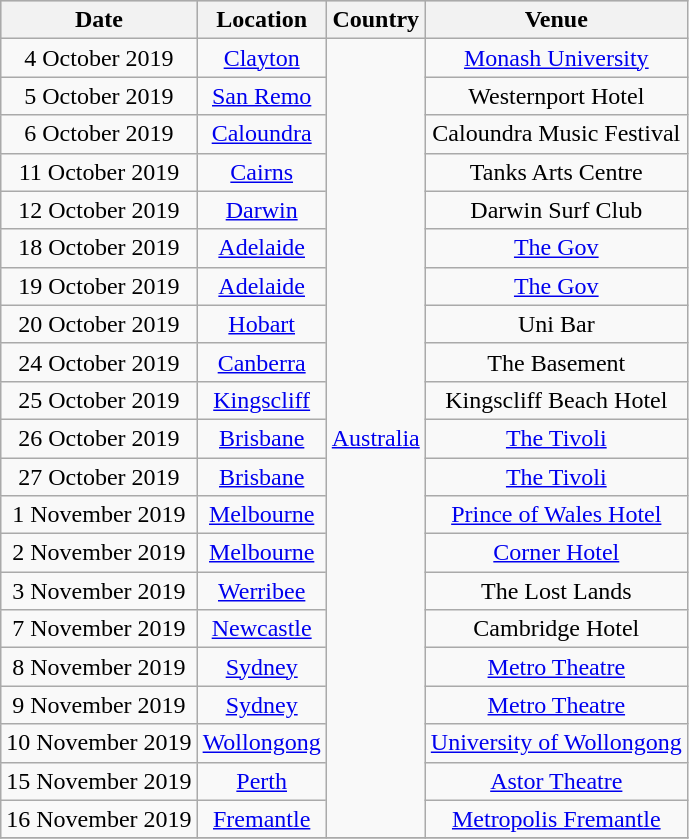<table class="wikitable" style="text-align:center;">
<tr bgcolor="#CCCCCC">
<th>Date</th>
<th>Location</th>
<th>Country</th>
<th>Venue</th>
</tr>
<tr>
<td>4 October 2019</td>
<td><a href='#'>Clayton</a></td>
<td rowspan="21"><a href='#'>Australia</a></td>
<td><a href='#'>Monash University</a></td>
</tr>
<tr>
<td>5 October 2019</td>
<td><a href='#'>San Remo</a></td>
<td>Westernport Hotel</td>
</tr>
<tr>
<td>6 October 2019</td>
<td><a href='#'>Caloundra</a></td>
<td>Caloundra Music Festival</td>
</tr>
<tr>
<td>11 October 2019</td>
<td><a href='#'>Cairns</a></td>
<td>Tanks Arts Centre</td>
</tr>
<tr>
<td>12 October 2019</td>
<td><a href='#'>Darwin</a></td>
<td>Darwin Surf Club</td>
</tr>
<tr>
<td>18 October 2019</td>
<td><a href='#'>Adelaide</a></td>
<td><a href='#'>The Gov</a></td>
</tr>
<tr>
<td>19 October 2019</td>
<td><a href='#'>Adelaide</a></td>
<td><a href='#'>The Gov</a></td>
</tr>
<tr>
<td>20 October 2019</td>
<td><a href='#'>Hobart</a></td>
<td>Uni Bar</td>
</tr>
<tr>
<td>24 October 2019</td>
<td><a href='#'>Canberra</a></td>
<td>The Basement</td>
</tr>
<tr>
<td>25 October 2019</td>
<td><a href='#'>Kingscliff</a></td>
<td>Kingscliff Beach Hotel</td>
</tr>
<tr>
<td>26 October 2019</td>
<td><a href='#'>Brisbane</a></td>
<td><a href='#'>The Tivoli</a></td>
</tr>
<tr>
<td>27 October 2019</td>
<td><a href='#'>Brisbane</a></td>
<td><a href='#'>The Tivoli</a></td>
</tr>
<tr>
<td>1 November 2019</td>
<td><a href='#'>Melbourne</a></td>
<td><a href='#'>Prince of Wales Hotel</a></td>
</tr>
<tr>
<td>2 November 2019</td>
<td><a href='#'>Melbourne</a></td>
<td><a href='#'>Corner Hotel</a></td>
</tr>
<tr>
<td>3 November 2019</td>
<td><a href='#'>Werribee</a></td>
<td>The Lost Lands</td>
</tr>
<tr>
<td>7 November 2019</td>
<td><a href='#'>Newcastle</a></td>
<td>Cambridge Hotel</td>
</tr>
<tr>
<td>8 November 2019</td>
<td><a href='#'>Sydney</a></td>
<td><a href='#'>Metro Theatre</a></td>
</tr>
<tr>
<td>9 November 2019</td>
<td><a href='#'>Sydney</a></td>
<td><a href='#'>Metro Theatre</a></td>
</tr>
<tr>
<td>10 November 2019</td>
<td><a href='#'>Wollongong</a></td>
<td><a href='#'>University of Wollongong</a></td>
</tr>
<tr>
<td>15 November 2019</td>
<td><a href='#'>Perth</a></td>
<td><a href='#'>Astor Theatre</a></td>
</tr>
<tr>
<td>16 November 2019</td>
<td><a href='#'>Fremantle</a></td>
<td><a href='#'>Metropolis Fremantle</a></td>
</tr>
<tr>
</tr>
</table>
